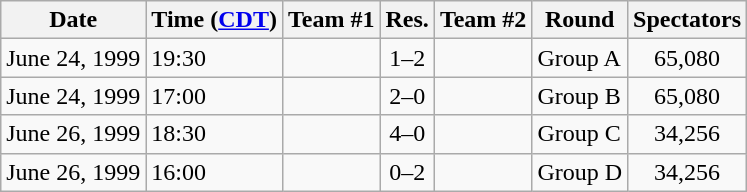<table class="wikitable">
<tr>
<th>Date</th>
<th>Time (<a href='#'>CDT</a>)</th>
<th>Team #1</th>
<th>Res.</th>
<th>Team #2</th>
<th>Round</th>
<th>Spectators</th>
</tr>
<tr>
<td>June 24, 1999</td>
<td>19:30</td>
<td></td>
<td style="text-align:center;">1–2</td>
<td></td>
<td>Group A</td>
<td style="text-align:center;">65,080</td>
</tr>
<tr>
<td>June 24, 1999</td>
<td>17:00</td>
<td></td>
<td style="text-align:center;">2–0</td>
<td></td>
<td>Group B</td>
<td style="text-align:center;">65,080</td>
</tr>
<tr>
<td>June 26, 1999</td>
<td>18:30</td>
<td></td>
<td style="text-align:center;">4–0</td>
<td></td>
<td>Group C</td>
<td style="text-align:center;">34,256</td>
</tr>
<tr>
<td>June 26, 1999</td>
<td>16:00</td>
<td></td>
<td style="text-align:center;">0–2</td>
<td></td>
<td>Group D</td>
<td style="text-align:center;">34,256</td>
</tr>
</table>
